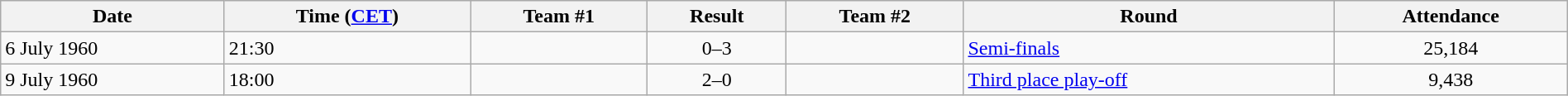<table class="wikitable" style="text-align: left;" width="100%">
<tr>
<th>Date</th>
<th>Time (<a href='#'>CET</a>)</th>
<th>Team #1</th>
<th>Result</th>
<th>Team #2</th>
<th>Round</th>
<th>Attendance</th>
</tr>
<tr>
<td>6 July 1960</td>
<td>21:30</td>
<td></td>
<td style="text-align:center;">0–3</td>
<td></td>
<td><a href='#'>Semi-finals</a></td>
<td style="text-align:center;">25,184</td>
</tr>
<tr>
<td>9 July 1960</td>
<td>18:00</td>
<td></td>
<td style="text-align:center;">2–0</td>
<td></td>
<td><a href='#'>Third place play-off</a></td>
<td style="text-align:center;">9,438</td>
</tr>
</table>
